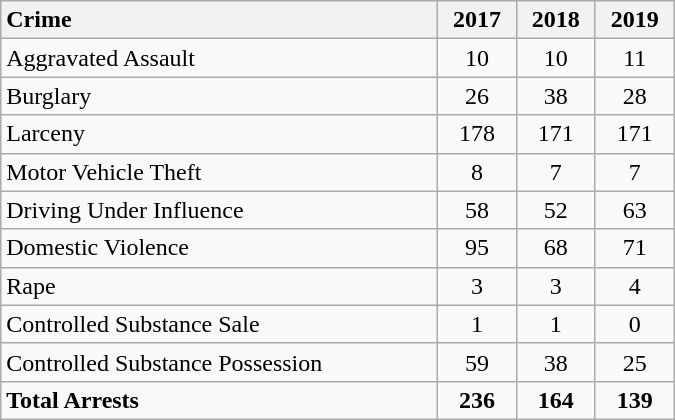<table class="wikitable" style="width:450px;max-width:100%">
<tr>
<th style="text-align: left">Crime</th>
<th>2017</th>
<th>2018</th>
<th>2019</th>
</tr>
<tr style="text-align: center">
<td style="text-align: left">Aggravated Assault</td>
<td>10</td>
<td>10</td>
<td>11</td>
</tr>
<tr style="text-align: center">
<td style="text-align: left">Burglary</td>
<td>26</td>
<td>38</td>
<td>28</td>
</tr>
<tr style="text-align: center">
<td style="text-align: left">Larceny</td>
<td>178</td>
<td>171</td>
<td>171</td>
</tr>
<tr style="text-align: center">
<td style="text-align: left">Motor Vehicle Theft</td>
<td>8</td>
<td>7</td>
<td>7</td>
</tr>
<tr style="text-align: center">
<td style="text-align: left">Driving Under Influence</td>
<td>58</td>
<td>52</td>
<td>63</td>
</tr>
<tr style="text-align: center">
<td style="text-align: left">Domestic Violence</td>
<td>95</td>
<td>68</td>
<td>71</td>
</tr>
<tr style="text-align: center">
<td style="text-align: left">Rape</td>
<td>3</td>
<td>3</td>
<td>4</td>
</tr>
<tr style="text-align: center">
<td style="text-align: left">Controlled Substance Sale</td>
<td>1</td>
<td>1</td>
<td>0</td>
</tr>
<tr style="text-align: center">
<td style="text-align: left">Controlled Substance Possession</td>
<td>59</td>
<td>38</td>
<td>25</td>
</tr>
<tr style="text-align: center">
<td style="text-align: left"><strong>Total Arrests</strong></td>
<td><strong>236</strong></td>
<td><strong>164</strong></td>
<td><strong>139</strong></td>
</tr>
</table>
